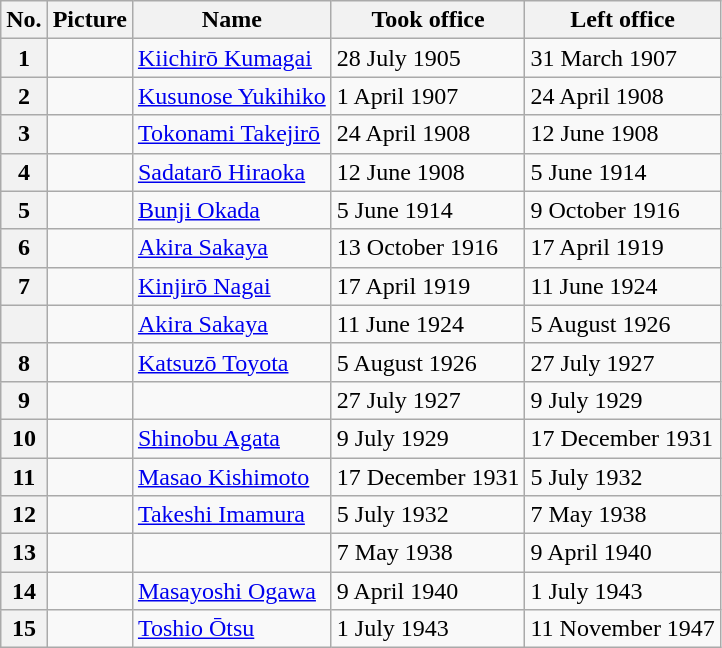<table class=wikitable>
<tr>
<th>No.</th>
<th>Picture</th>
<th>Name</th>
<th>Took office</th>
<th>Left office</th>
</tr>
<tr>
<th>1</th>
<td></td>
<td><a href='#'>Kiichirō Kumagai</a> </td>
<td>28 July 1905</td>
<td>31 March 1907</td>
</tr>
<tr>
<th>2</th>
<td></td>
<td><a href='#'>Kusunose Yukihiko</a> </td>
<td>1 April 1907</td>
<td>24 April 1908</td>
</tr>
<tr>
<th>3</th>
<td></td>
<td><a href='#'>Tokonami Takejirō</a> </td>
<td>24 April 1908</td>
<td>12 June 1908</td>
</tr>
<tr>
<th>4</th>
<td></td>
<td><a href='#'>Sadatarō Hiraoka</a> </td>
<td>12 June 1908</td>
<td>5 June 1914</td>
</tr>
<tr>
<th>5</th>
<td></td>
<td><a href='#'>Bunji Okada</a> </td>
<td>5 June 1914</td>
<td>9 October 1916</td>
</tr>
<tr>
<th>6</th>
<td></td>
<td><a href='#'>Akira Sakaya</a> <br></td>
<td>13 October 1916</td>
<td>17 April 1919</td>
</tr>
<tr>
<th>7</th>
<td></td>
<td><a href='#'>Kinjirō Nagai</a> </td>
<td>17 April 1919</td>
<td>11 June 1924</td>
</tr>
<tr>
<th></th>
<td></td>
<td><a href='#'>Akira Sakaya</a> <br></td>
<td>11 June 1924</td>
<td>5 August 1926</td>
</tr>
<tr>
<th>8</th>
<td></td>
<td><a href='#'>Katsuzō Toyota</a> </td>
<td>5 August 1926</td>
<td>27 July 1927</td>
</tr>
<tr>
<th>9</th>
<td></td>
<td> </td>
<td>27 July 1927</td>
<td>9 July 1929</td>
</tr>
<tr>
<th>10</th>
<td></td>
<td><a href='#'>Shinobu Agata</a> </td>
<td>9 July 1929</td>
<td>17 December 1931</td>
</tr>
<tr>
<th>11</th>
<td></td>
<td><a href='#'>Masao Kishimoto</a> </td>
<td>17 December 1931</td>
<td>5 July 1932</td>
</tr>
<tr>
<th>12</th>
<td></td>
<td><a href='#'>Takeshi Imamura</a> </td>
<td>5 July 1932</td>
<td>7 May 1938</td>
</tr>
<tr>
<th>13</th>
<td></td>
<td> </td>
<td>7 May 1938</td>
<td>9 April 1940</td>
</tr>
<tr>
<th>14</th>
<td></td>
<td><a href='#'>Masayoshi Ogawa</a> </td>
<td>9 April 1940</td>
<td>1 July 1943</td>
</tr>
<tr>
<th>15</th>
<td></td>
<td><a href='#'>Toshio Ōtsu</a> </td>
<td>1 July 1943</td>
<td>11 November 1947</td>
</tr>
</table>
